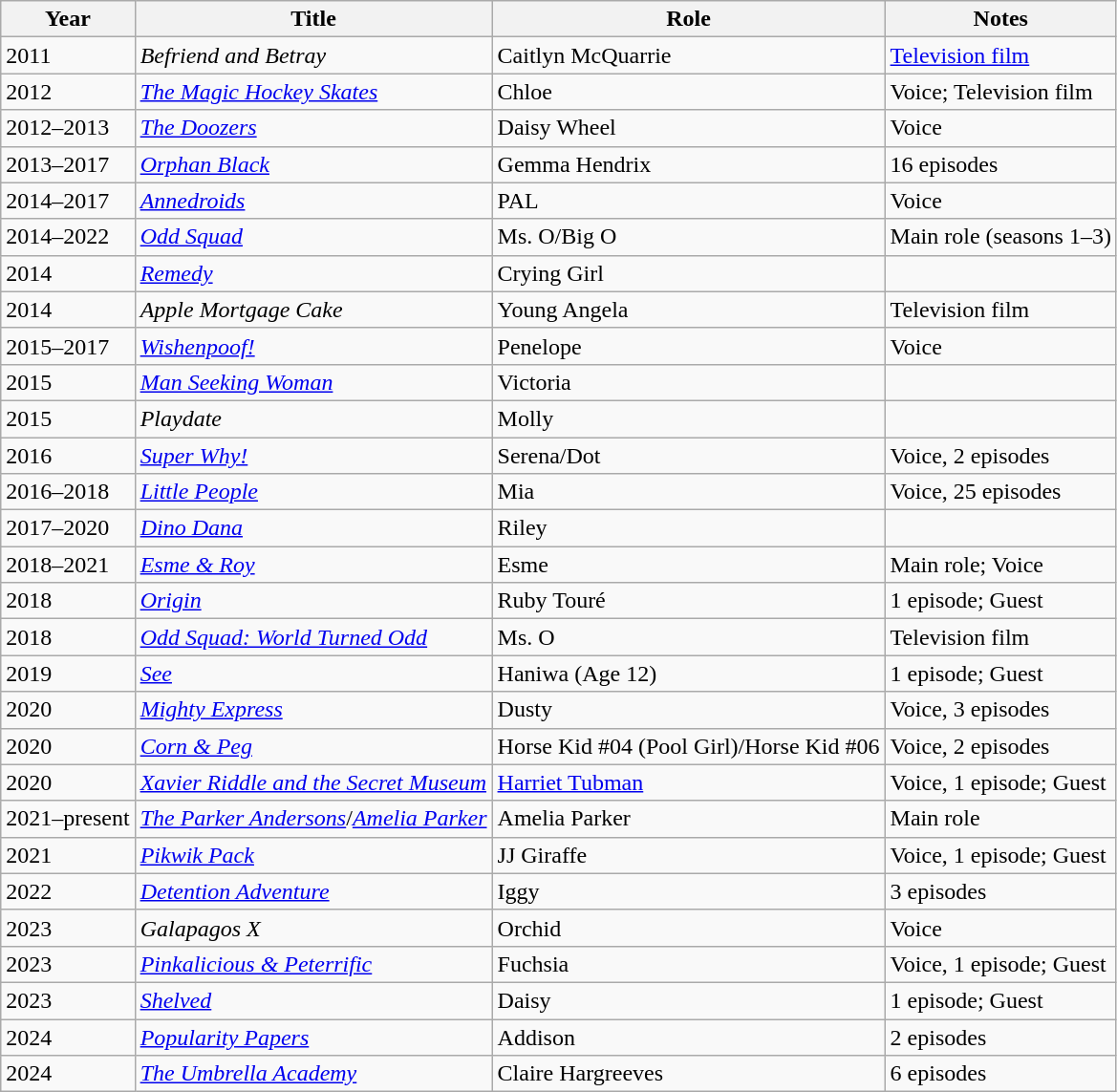<table class="wikitable sortable">
<tr>
<th>Year</th>
<th>Title</th>
<th>Role</th>
<th class="unsortable">Notes</th>
</tr>
<tr>
<td>2011</td>
<td><em>Befriend and Betray</em></td>
<td>Caitlyn McQuarrie</td>
<td><a href='#'>Television film</a></td>
</tr>
<tr>
<td>2012</td>
<td data-sort-value="Magic Hockey Skates, The"><em><a href='#'>The Magic Hockey Skates</a></em></td>
<td>Chloe</td>
<td>Voice; Television film</td>
</tr>
<tr>
<td>2012–2013</td>
<td data-sort-value="Doozers, The"><em><a href='#'>The Doozers</a></em></td>
<td>Daisy Wheel</td>
<td>Voice</td>
</tr>
<tr>
<td>2013–2017</td>
<td><em><a href='#'>Orphan Black</a></em></td>
<td>Gemma Hendrix</td>
<td>16 episodes</td>
</tr>
<tr>
<td>2014–2017</td>
<td><em><a href='#'>Annedroids</a></em></td>
<td>PAL</td>
<td>Voice</td>
</tr>
<tr>
<td>2014–2022</td>
<td><em><a href='#'>Odd Squad</a></em></td>
<td>Ms. O/Big O</td>
<td>Main role (seasons 1–3)</td>
</tr>
<tr>
<td>2014</td>
<td><em><a href='#'>Remedy</a></em></td>
<td>Crying Girl</td>
<td></td>
</tr>
<tr>
<td>2014</td>
<td><em>Apple Mortgage Cake</em></td>
<td>Young Angela</td>
<td>Television film</td>
</tr>
<tr>
<td>2015–2017</td>
<td><em><a href='#'>Wishenpoof!</a></em></td>
<td>Penelope</td>
<td>Voice</td>
</tr>
<tr>
<td>2015</td>
<td><em><a href='#'>Man Seeking Woman</a></em></td>
<td>Victoria</td>
<td></td>
</tr>
<tr>
<td>2015</td>
<td><em>Playdate</em></td>
<td>Molly</td>
<td></td>
</tr>
<tr>
<td>2016</td>
<td><em><a href='#'>Super Why!</a></em></td>
<td>Serena/Dot</td>
<td>Voice, 2 episodes</td>
</tr>
<tr>
<td>2016–2018</td>
<td><em><a href='#'>Little People</a></em></td>
<td>Mia</td>
<td>Voice, 25 episodes</td>
</tr>
<tr>
<td>2017–2020</td>
<td><em><a href='#'>Dino Dana</a></em></td>
<td>Riley</td>
<td></td>
</tr>
<tr>
<td>2018–2021</td>
<td><em><a href='#'>Esme & Roy</a></em></td>
<td>Esme</td>
<td>Main role; Voice</td>
</tr>
<tr>
<td>2018</td>
<td><em><a href='#'>Origin</a></em></td>
<td>Ruby Touré</td>
<td>1 episode; Guest</td>
</tr>
<tr>
<td>2018</td>
<td><em><a href='#'>Odd Squad: World Turned Odd</a></em></td>
<td>Ms. O</td>
<td>Television film</td>
</tr>
<tr>
<td>2019</td>
<td><a href='#'><em>See</em></a></td>
<td>Haniwa (Age 12)</td>
<td>1 episode; Guest</td>
</tr>
<tr>
<td>2020</td>
<td><em><a href='#'>Mighty Express</a></em></td>
<td>Dusty</td>
<td>Voice, 3 episodes</td>
</tr>
<tr>
<td>2020</td>
<td><em><a href='#'>Corn & Peg</a></em></td>
<td>Horse Kid #04 (Pool Girl)/Horse Kid #06</td>
<td>Voice, 2 episodes</td>
</tr>
<tr>
<td>2020</td>
<td><em><a href='#'>Xavier Riddle and the Secret Museum</a></em></td>
<td><a href='#'>Harriet Tubman</a></td>
<td>Voice, 1 episode; Guest</td>
</tr>
<tr>
<td>2021–present</td>
<td data-sort-value="Parker Andersons, The"><em><a href='#'>The Parker Andersons</a></em>/<em><a href='#'>Amelia Parker</a></em></td>
<td>Amelia Parker</td>
<td>Main role</td>
</tr>
<tr>
<td>2021</td>
<td><em><a href='#'>Pikwik Pack</a></em></td>
<td>JJ Giraffe</td>
<td>Voice, 1 episode; Guest</td>
</tr>
<tr>
<td>2022</td>
<td><em><a href='#'>Detention Adventure</a></em></td>
<td>Iggy</td>
<td>3 episodes</td>
</tr>
<tr>
<td>2023</td>
<td><em>Galapagos X</em></td>
<td>Orchid</td>
<td>Voice</td>
</tr>
<tr>
<td>2023</td>
<td><em><a href='#'>Pinkalicious & Peterrific</a></em></td>
<td>Fuchsia</td>
<td>Voice, 1 episode; Guest</td>
</tr>
<tr>
<td>2023</td>
<td><em><a href='#'>Shelved</a></em></td>
<td>Daisy</td>
<td>1 episode; Guest</td>
</tr>
<tr>
<td>2024</td>
<td><em><a href='#'>Popularity Papers</a></em></td>
<td>Addison</td>
<td>2 episodes</td>
</tr>
<tr>
<td>2024</td>
<td><em><a href='#'>The Umbrella Academy</a></em></td>
<td>Claire Hargreeves</td>
<td>6 episodes</td>
</tr>
</table>
